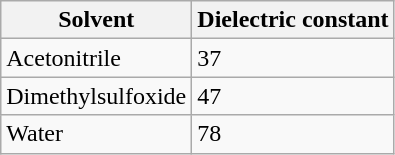<table class="wikitable">
<tr>
<th>Solvent</th>
<th>Dielectric constant</th>
</tr>
<tr>
<td>Acetonitrile</td>
<td>37</td>
</tr>
<tr>
<td>Dimethylsulfoxide</td>
<td>47</td>
</tr>
<tr>
<td>Water</td>
<td>78</td>
</tr>
</table>
